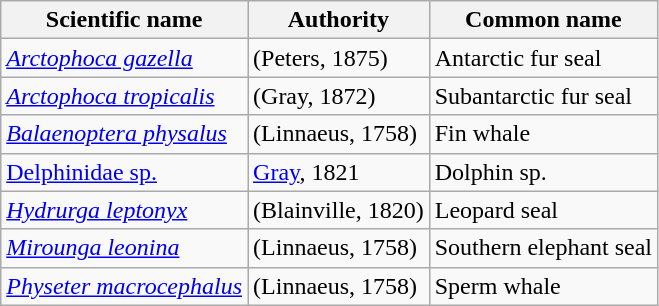<table class="wikitable sortable">
<tr>
<th>Scientific name</th>
<th>Authority</th>
<th>Common name</th>
</tr>
<tr>
<td><em><a href='#'>Arctophoca gazella</a></em></td>
<td>(Peters, 1875)</td>
<td>Antarctic fur seal</td>
</tr>
<tr>
<td><em><a href='#'>Arctophoca tropicalis</a></em></td>
<td>(Gray, 1872)</td>
<td>Subantarctic fur seal</td>
</tr>
<tr>
<td><a href='#'><em>Balaenoptera physalus</em></a></td>
<td>(Linnaeus, 1758)</td>
<td>Fin whale</td>
</tr>
<tr>
<td><a href='#'>Delphinidae sp.</a></td>
<td><a href='#'>Gray</a>, 1821</td>
<td>Dolphin sp.</td>
</tr>
<tr>
<td><a href='#'><em>Hydrurga leptonyx</em></a></td>
<td>(Blainville, 1820)</td>
<td>Leopard seal</td>
</tr>
<tr>
<td><a href='#'><em>Mirounga leonina</em></a></td>
<td>(Linnaeus, 1758)</td>
<td>Southern elephant seal</td>
</tr>
<tr>
<td><a href='#'><em>Physeter macrocephalus</em></a></td>
<td>(Linnaeus, 1758)</td>
<td>Sperm whale</td>
</tr>
</table>
